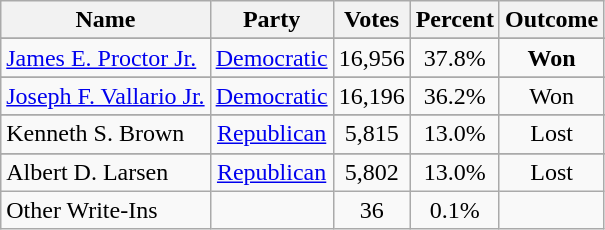<table class=wikitable style="text-align:center">
<tr>
<th>Name</th>
<th>Party</th>
<th>Votes</th>
<th>Percent</th>
<th>Outcome</th>
</tr>
<tr>
</tr>
<tr>
<td align=left><a href='#'>James E. Proctor Jr.</a></td>
<td><a href='#'>Democratic</a></td>
<td>16,956</td>
<td>37.8%</td>
<td><strong>Won</strong></td>
</tr>
<tr>
</tr>
<tr>
<td align=left><a href='#'>Joseph F. Vallario Jr.</a></td>
<td><a href='#'>Democratic</a></td>
<td>16,196</td>
<td>36.2%</td>
<td>Won</td>
</tr>
<tr>
</tr>
<tr>
<td align=left>Kenneth S. Brown</td>
<td><a href='#'>Republican</a></td>
<td>5,815</td>
<td>13.0%</td>
<td>Lost</td>
</tr>
<tr>
</tr>
<tr>
<td align=left>Albert D. Larsen</td>
<td><a href='#'>Republican</a></td>
<td>5,802</td>
<td>13.0%</td>
<td>Lost</td>
</tr>
<tr>
<td align=left>Other Write-Ins</td>
<td></td>
<td>36</td>
<td>0.1%</td>
<td></td>
</tr>
</table>
